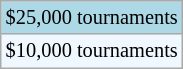<table class="wikitable" style="font-size:85%;">
<tr style="background:lightblue;">
<td>$25,000 tournaments</td>
</tr>
<tr style="background:#f0f8ff;">
<td>$10,000 tournaments</td>
</tr>
</table>
